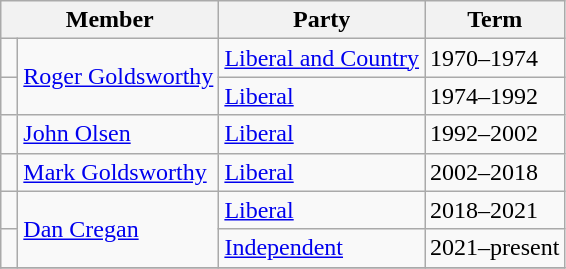<table class="wikitable">
<tr>
<th colspan="2">Member</th>
<th>Party</th>
<th>Term</th>
</tr>
<tr>
<td> </td>
<td rowspan="2"><a href='#'>Roger Goldsworthy</a></td>
<td><a href='#'>Liberal and Country</a></td>
<td>1970–1974</td>
</tr>
<tr>
<td> </td>
<td><a href='#'>Liberal</a></td>
<td>1974–1992</td>
</tr>
<tr>
<td> </td>
<td><a href='#'>John Olsen</a></td>
<td><a href='#'>Liberal</a></td>
<td>1992–2002</td>
</tr>
<tr>
<td> </td>
<td><a href='#'>Mark Goldsworthy</a></td>
<td><a href='#'>Liberal</a></td>
<td>2002–2018</td>
</tr>
<tr>
<td> </td>
<td rowspan="2"><a href='#'>Dan Cregan</a></td>
<td><a href='#'>Liberal</a></td>
<td>2018–2021</td>
</tr>
<tr>
<td> </td>
<td><a href='#'>Independent</a></td>
<td>2021–present</td>
</tr>
<tr>
</tr>
</table>
